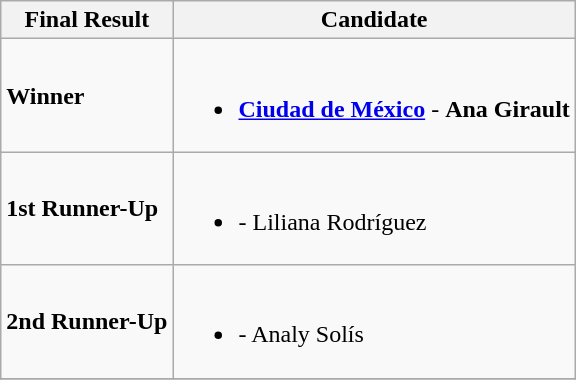<table class="wikitable">
<tr>
<th>Final Result</th>
<th>Candidate</th>
</tr>
<tr>
<td><strong>Winner</strong></td>
<td><br><ul><li><strong> <a href='#'>Ciudad de México</a></strong> - <strong>Ana Girault</strong></li></ul></td>
</tr>
<tr>
<td><strong>1st Runner-Up</strong></td>
<td><br><ul><li><strong></strong> - Liliana Rodríguez</li></ul></td>
</tr>
<tr>
<td><strong>2nd Runner-Up</strong></td>
<td><br><ul><li><strong></strong> - Analy Solís</li></ul></td>
</tr>
<tr>
</tr>
</table>
